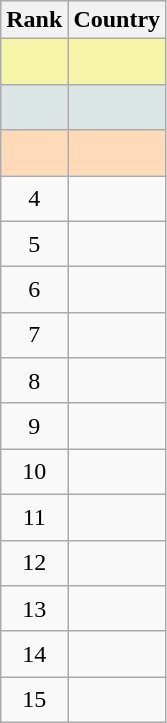<table class="wikitable">
<tr>
<th>Rank</th>
<th>Country</th>
</tr>
<tr bgcolor="#F7F6A8">
<td align="center" style="height:23px"></td>
<td></td>
</tr>
<tr bgcolor="#DCE5E5">
<td align="center" style="height:23px"></td>
<td></td>
</tr>
<tr bgcolor="#FFDAB9">
<td align="center" style="height:23px"></td>
<td></td>
</tr>
<tr>
<td align="center" style="height:23px">4</td>
<td></td>
</tr>
<tr>
<td align="center" style="height:23px">5</td>
<td></td>
</tr>
<tr>
<td align="center" style="height:23px">6</td>
<td></td>
</tr>
<tr>
<td align="center" style="height:23px">7</td>
<td></td>
</tr>
<tr>
<td align="center" style="height:23px">8</td>
<td></td>
</tr>
<tr>
<td align="center" style="height:23px">9</td>
<td></td>
</tr>
<tr>
<td align="center" style="height:23px">10</td>
<td></td>
</tr>
<tr>
<td align="center" style="height:23px">11</td>
<td></td>
</tr>
<tr>
<td align="center" style="height:23px">12</td>
<td></td>
</tr>
<tr>
<td align="center" style="height:23px">13</td>
<td></td>
</tr>
<tr>
<td align="center" style="height:23px">14</td>
<td></td>
</tr>
<tr>
<td align="center" style="height:23px">15</td>
<td></td>
</tr>
</table>
